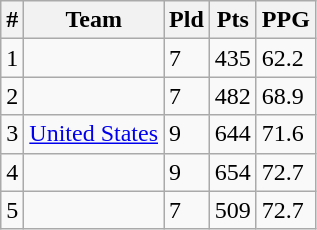<table class=wikitable>
<tr>
<th>#</th>
<th>Team</th>
<th>Pld</th>
<th>Pts</th>
<th>PPG</th>
</tr>
<tr>
<td>1</td>
<td><strong></strong></td>
<td>7</td>
<td>435</td>
<td>62.2</td>
</tr>
<tr>
<td>2</td>
<td></td>
<td>7</td>
<td>482</td>
<td>68.9</td>
</tr>
<tr>
<td>3</td>
<td> <a href='#'>United States</a></td>
<td>9</td>
<td>644</td>
<td>71.6</td>
</tr>
<tr>
<td>4</td>
<td></td>
<td>9</td>
<td>654</td>
<td>72.7</td>
</tr>
<tr>
<td>5</td>
<td></td>
<td>7</td>
<td>509</td>
<td>72.7</td>
</tr>
</table>
